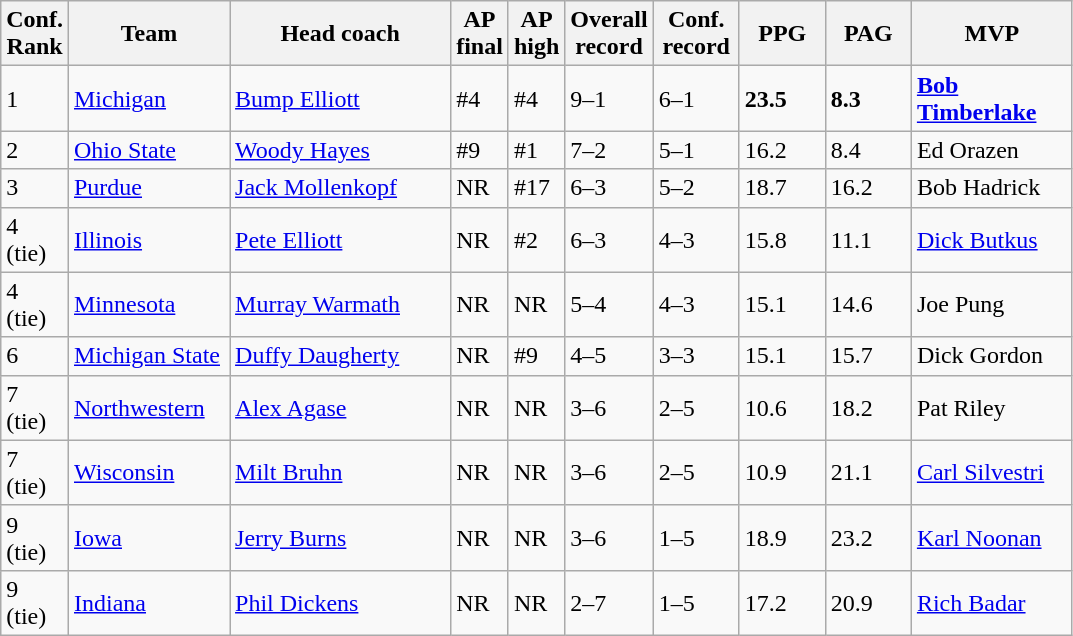<table class="sortable wikitable">
<tr>
<th width="25">Conf. Rank</th>
<th width="100">Team</th>
<th width="140">Head coach</th>
<th width="25">AP final</th>
<th width="25">AP high</th>
<th width="50">Overall record</th>
<th width="50">Conf. record</th>
<th width="50">PPG</th>
<th width="50">PAG</th>
<th width="100">MVP</th>
</tr>
<tr align="left" bgcolor="">
<td>1</td>
<td><a href='#'>Michigan</a></td>
<td><a href='#'>Bump Elliott</a></td>
<td>#4</td>
<td>#4</td>
<td>9–1</td>
<td>6–1</td>
<td><strong>23.5</strong></td>
<td><strong>8.3</strong></td>
<td><strong><a href='#'>Bob Timberlake</a></strong></td>
</tr>
<tr align="left" bgcolor="">
<td>2</td>
<td><a href='#'>Ohio State</a></td>
<td><a href='#'>Woody Hayes</a></td>
<td>#9</td>
<td>#1</td>
<td>7–2</td>
<td>5–1</td>
<td>16.2</td>
<td>8.4</td>
<td>Ed Orazen</td>
</tr>
<tr align="left" bgcolor="">
<td>3</td>
<td><a href='#'>Purdue</a></td>
<td><a href='#'>Jack Mollenkopf</a></td>
<td>NR</td>
<td>#17</td>
<td>6–3</td>
<td>5–2</td>
<td>18.7</td>
<td>16.2</td>
<td>Bob Hadrick</td>
</tr>
<tr align="left" bgcolor="">
<td>4 (tie)</td>
<td><a href='#'>Illinois</a></td>
<td><a href='#'>Pete Elliott</a></td>
<td>NR</td>
<td>#2</td>
<td>6–3</td>
<td>4–3</td>
<td>15.8</td>
<td>11.1</td>
<td><a href='#'>Dick Butkus</a></td>
</tr>
<tr align="left" bgcolor="">
<td>4 (tie)</td>
<td><a href='#'>Minnesota</a></td>
<td><a href='#'>Murray Warmath</a></td>
<td>NR</td>
<td>NR</td>
<td>5–4</td>
<td>4–3</td>
<td>15.1</td>
<td>14.6</td>
<td>Joe Pung</td>
</tr>
<tr align="left" bgcolor="">
<td>6</td>
<td><a href='#'>Michigan State</a></td>
<td><a href='#'>Duffy Daugherty</a></td>
<td>NR</td>
<td>#9</td>
<td>4–5</td>
<td>3–3</td>
<td>15.1</td>
<td>15.7</td>
<td>Dick Gordon</td>
</tr>
<tr align="left" bgcolor="">
<td>7 (tie)</td>
<td><a href='#'>Northwestern</a></td>
<td><a href='#'>Alex Agase</a></td>
<td>NR</td>
<td>NR</td>
<td>3–6</td>
<td>2–5</td>
<td>10.6</td>
<td>18.2</td>
<td>Pat Riley</td>
</tr>
<tr align="left" bgcolor="">
<td>7 (tie)</td>
<td><a href='#'>Wisconsin</a></td>
<td><a href='#'>Milt Bruhn</a></td>
<td>NR</td>
<td>NR</td>
<td>3–6</td>
<td>2–5</td>
<td>10.9</td>
<td>21.1</td>
<td><a href='#'>Carl Silvestri</a></td>
</tr>
<tr align="left" bgcolor="">
<td>9 (tie)</td>
<td><a href='#'>Iowa</a></td>
<td><a href='#'>Jerry Burns</a></td>
<td>NR</td>
<td>NR</td>
<td>3–6</td>
<td>1–5</td>
<td>18.9</td>
<td>23.2</td>
<td><a href='#'>Karl Noonan</a></td>
</tr>
<tr align="left" bgcolor="">
<td>9 (tie)</td>
<td><a href='#'>Indiana</a></td>
<td><a href='#'>Phil Dickens</a></td>
<td>NR</td>
<td>NR</td>
<td>2–7</td>
<td>1–5</td>
<td>17.2</td>
<td>20.9</td>
<td><a href='#'>Rich Badar</a></td>
</tr>
</table>
